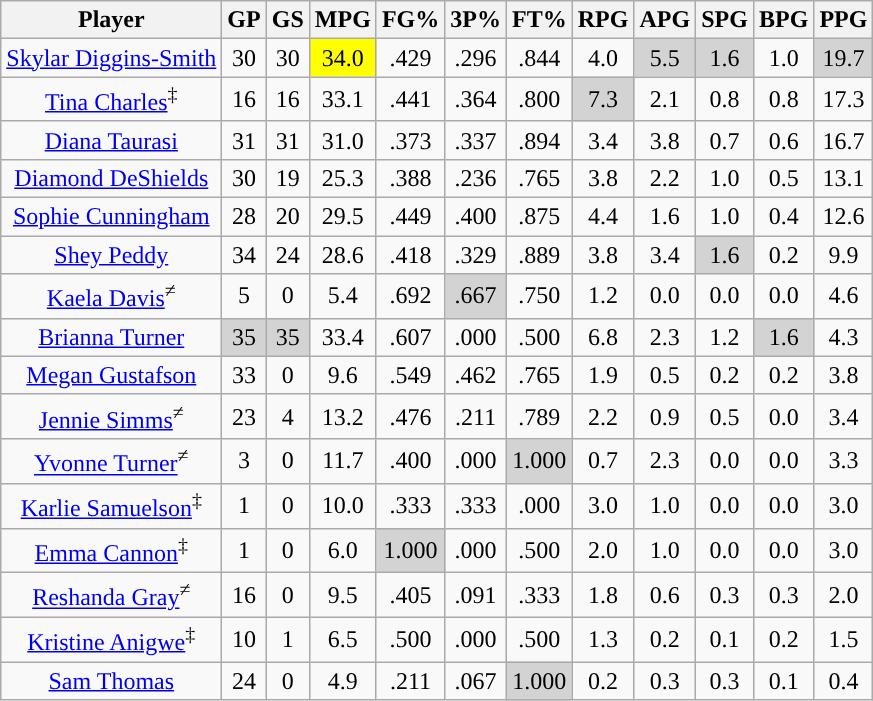<table class="wikitable sortable" style="text-align:center">
<tr>
<th>Player</th>
<th>GP</th>
<th>GS</th>
<th>MPG</th>
<th>FG%</th>
<th>3P%</th>
<th>FT%</th>
<th>RPG</th>
<th>APG</th>
<th>SPG</th>
<th>BPG</th>
<th>PPG</th>
</tr>
<tr>
<td><a href='#'>Skylar Diggins-Smith</a></td>
<td>30</td>
<td>30</td>
<td style="background:yellow;">34.0</td>
<td>.429</td>
<td>.296</td>
<td>.844</td>
<td>4.0</td>
<td style="background:#D3D3D3;">5.5</td>
<td style="background:#D3D3D3;">1.6</td>
<td>1.0</td>
<td style="background:#D3D3D3;">19.7</td>
</tr>
<tr>
<td><a href='#'>Tina Charles</a><sup>‡</sup></td>
<td>16</td>
<td>16</td>
<td>33.1</td>
<td>.441</td>
<td>.364</td>
<td>.800</td>
<td style="background:#D3D3D3;">7.3</td>
<td>2.1</td>
<td>0.8</td>
<td>0.8</td>
<td>17.3</td>
</tr>
<tr>
<td><a href='#'>Diana Taurasi</a></td>
<td>31</td>
<td>31</td>
<td>31.0</td>
<td>.373</td>
<td>.337</td>
<td>.894</td>
<td>3.4</td>
<td>3.8</td>
<td>0.7</td>
<td>0.6</td>
<td>16.7</td>
</tr>
<tr>
<td><a href='#'>Diamond DeShields</a></td>
<td>30</td>
<td>19</td>
<td>25.3</td>
<td>.388</td>
<td>.236</td>
<td>.765</td>
<td>3.8</td>
<td>2.2</td>
<td>1.0</td>
<td>0.5</td>
<td>13.1</td>
</tr>
<tr>
<td><a href='#'>Sophie Cunningham</a></td>
<td>28</td>
<td>20</td>
<td>29.5</td>
<td>.449</td>
<td>.400</td>
<td>.875</td>
<td>4.4</td>
<td>1.6</td>
<td>1.0</td>
<td>0.4</td>
<td>12.6</td>
</tr>
<tr>
<td><a href='#'>Shey Peddy</a></td>
<td>34</td>
<td>24</td>
<td>28.6</td>
<td>.418</td>
<td>.329</td>
<td>.889</td>
<td>3.8</td>
<td>3.4</td>
<td style="background:#D3D3D3;">1.6</td>
<td>0.2</td>
<td>9.9</td>
</tr>
<tr>
<td><a href='#'>Kaela Davis</a><sup>≠</sup></td>
<td>5</td>
<td>0</td>
<td>5.4</td>
<td>.692</td>
<td style="background:#D3D3D3;">.667</td>
<td>.750</td>
<td>1.2</td>
<td>0.0</td>
<td>0.0</td>
<td>0.0</td>
<td>4.6</td>
</tr>
<tr>
<td><a href='#'>Brianna Turner</a></td>
<td style="background:#D3D3D3;">35</td>
<td style="background:#D3D3D3;">35</td>
<td>33.4</td>
<td>.607</td>
<td>.000</td>
<td>.500</td>
<td>6.8</td>
<td>2.3</td>
<td>1.2</td>
<td style="background:#D3D3D3;">1.6</td>
<td>4.3</td>
</tr>
<tr>
<td><a href='#'>Megan Gustafson</a></td>
<td>33</td>
<td>0</td>
<td>9.6</td>
<td>.549</td>
<td>.462</td>
<td>.765</td>
<td>1.9</td>
<td>0.5</td>
<td>0.2</td>
<td>0.2</td>
<td>3.8</td>
</tr>
<tr>
<td><a href='#'>Jennie Simms</a><sup>≠</sup></td>
<td>23</td>
<td>4</td>
<td>13.2</td>
<td>.476</td>
<td>.211</td>
<td>.789</td>
<td>2.2</td>
<td>0.9</td>
<td>0.5</td>
<td>0.0</td>
<td>3.4</td>
</tr>
<tr>
<td><a href='#'>Yvonne Turner</a><sup>≠</sup></td>
<td>3</td>
<td>0</td>
<td>11.7</td>
<td>.400</td>
<td>.000</td>
<td style="background:#D3D3D3;">1.000</td>
<td>0.7</td>
<td>2.3</td>
<td>0.0</td>
<td>0.0</td>
<td>3.3</td>
</tr>
<tr>
<td><a href='#'>Karlie Samuelson</a><sup>‡</sup></td>
<td>1</td>
<td>0</td>
<td>10.0</td>
<td>.333</td>
<td>.333</td>
<td>.000</td>
<td>3.0</td>
<td>1.0</td>
<td>0.0</td>
<td>0.0</td>
<td>3.0</td>
</tr>
<tr>
<td><a href='#'>Emma Cannon</a><sup>‡</sup></td>
<td>1</td>
<td>0</td>
<td>6.0</td>
<td style="background:#D3D3D3;">1.000</td>
<td>.000</td>
<td>.500</td>
<td>2.0</td>
<td>1.0</td>
<td>0.0</td>
<td>0.0</td>
<td>3.0</td>
</tr>
<tr>
<td><a href='#'>Reshanda Gray</a><sup>≠</sup></td>
<td>16</td>
<td>0</td>
<td>9.5</td>
<td>.405</td>
<td>.091</td>
<td>.333</td>
<td>1.8</td>
<td>0.6</td>
<td>0.3</td>
<td>0.3</td>
<td>2.0</td>
</tr>
<tr>
<td><a href='#'>Kristine Anigwe</a><sup>‡</sup></td>
<td>10</td>
<td>1</td>
<td>6.5</td>
<td>.500</td>
<td>.000</td>
<td>.500</td>
<td>1.3</td>
<td>0.2</td>
<td>0.1</td>
<td>0.2</td>
<td>1.5</td>
</tr>
<tr>
<td><a href='#'>Sam Thomas</a></td>
<td>24</td>
<td>0</td>
<td>4.9</td>
<td>.211</td>
<td>.067</td>
<td style="background:#D3D3D3;">1.000</td>
<td>0.2</td>
<td>0.3</td>
<td>0.3</td>
<td>0.1</td>
<td>0.4</td>
</tr>
</table>
